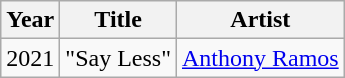<table class="wikitable">
<tr>
<th>Year</th>
<th>Title</th>
<th>Artist</th>
</tr>
<tr>
<td>2021</td>
<td>"Say Less"</td>
<td><a href='#'>Anthony Ramos</a></td>
</tr>
</table>
